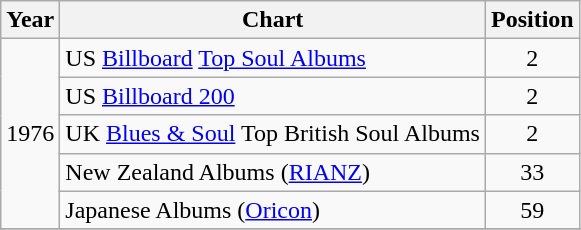<table class="wikitable">
<tr>
<th>Year</th>
<th>Chart</th>
<th>Position</th>
</tr>
<tr>
<td rowspan="5">1976</td>
<td>US <a href='#'>Billboard</a> <a href='#'>Top Soul Albums</a></td>
<td style="text-align:center;">2</td>
</tr>
<tr>
<td>US <a href='#'>Billboard 200</a></td>
<td style="text-align:center;">2</td>
</tr>
<tr>
<td>UK <a href='#'>Blues & Soul</a> Top British Soul Albums</td>
<td style="text-align:center;">2</td>
</tr>
<tr>
<td>New Zealand Albums (<a href='#'>RIANZ</a>)</td>
<td style="text-align:center;">33</td>
</tr>
<tr>
<td>Japanese Albums (<a href='#'>Oricon</a>)</td>
<td align="center">59</td>
</tr>
<tr>
</tr>
</table>
